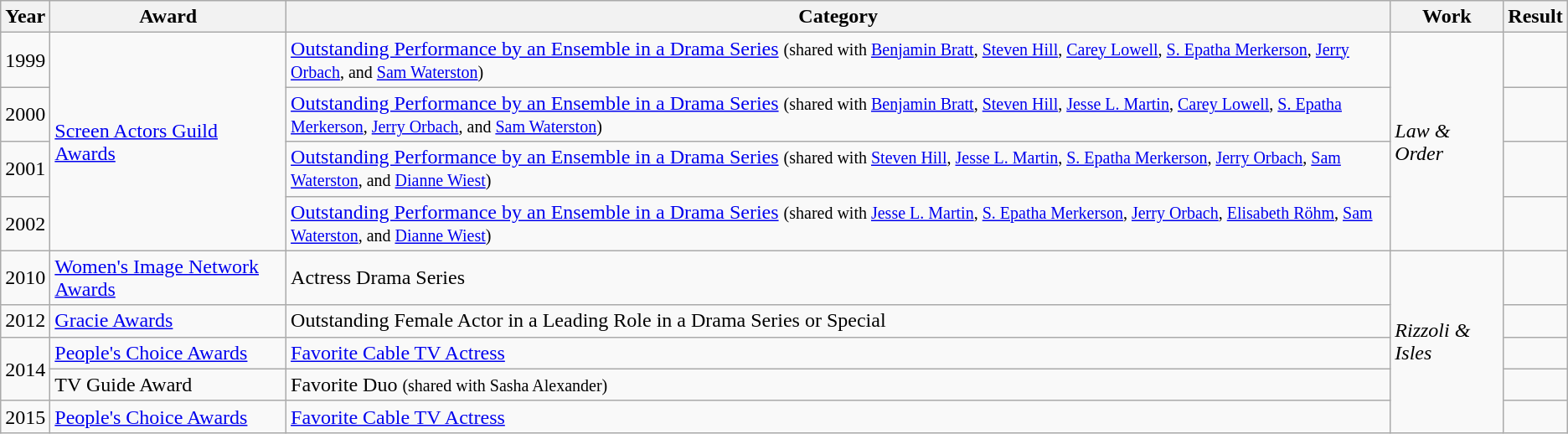<table class="wikitable sortable">
<tr>
<th>Year</th>
<th>Award</th>
<th>Category</th>
<th>Work</th>
<th>Result</th>
</tr>
<tr>
<td>1999</td>
<td rowspan=4><a href='#'>Screen Actors Guild Awards</a></td>
<td><a href='#'>Outstanding Performance by an Ensemble in a Drama Series</a> <small>(shared with <a href='#'>Benjamin Bratt</a>, <a href='#'>Steven Hill</a>, <a href='#'>Carey Lowell</a>, <a href='#'>S. Epatha Merkerson</a>, <a href='#'>Jerry Orbach</a>, and <a href='#'>Sam Waterston</a>)</small></td>
<td rowspan=4><em>Law & Order</em></td>
<td></td>
</tr>
<tr>
<td>2000</td>
<td><a href='#'>Outstanding Performance by an Ensemble in a Drama Series</a> <small>(shared with <a href='#'>Benjamin Bratt</a>, <a href='#'>Steven Hill</a>, <a href='#'>Jesse L. Martin</a>, <a href='#'>Carey Lowell</a>, <a href='#'>S. Epatha Merkerson</a>, <a href='#'>Jerry Orbach</a>, and <a href='#'>Sam Waterston</a>)</small></td>
<td></td>
</tr>
<tr>
<td>2001</td>
<td><a href='#'>Outstanding Performance by an Ensemble in a Drama Series</a> <small>(shared with <a href='#'>Steven Hill</a>, <a href='#'>Jesse L. Martin</a>, <a href='#'>S. Epatha Merkerson</a>, <a href='#'>Jerry Orbach</a>, <a href='#'>Sam Waterston</a>, and <a href='#'>Dianne Wiest</a>)</small></td>
<td></td>
</tr>
<tr>
<td>2002</td>
<td><a href='#'>Outstanding Performance by an Ensemble in a Drama Series</a> <small>(shared with <a href='#'>Jesse L. Martin</a>, <a href='#'>S. Epatha Merkerson</a>, <a href='#'>Jerry Orbach</a>, <a href='#'>Elisabeth Röhm</a>, <a href='#'>Sam Waterston</a>, and <a href='#'>Dianne Wiest</a>)</small></td>
<td></td>
</tr>
<tr>
<td>2010</td>
<td><a href='#'>Women's Image Network Awards</a></td>
<td>Actress Drama Series</td>
<td rowspan=5><em>Rizzoli & Isles</em></td>
<td></td>
</tr>
<tr>
<td>2012</td>
<td><a href='#'>Gracie Awards</a></td>
<td>Outstanding Female Actor in a Leading Role in a Drama Series or Special</td>
<td></td>
</tr>
<tr>
<td rowspan=2>2014</td>
<td><a href='#'>People's Choice Awards</a></td>
<td><a href='#'>Favorite Cable TV Actress</a></td>
<td></td>
</tr>
<tr>
<td>TV Guide Award</td>
<td>Favorite Duo <small> (shared with Sasha Alexander) </small></td>
<td></td>
</tr>
<tr>
<td>2015</td>
<td><a href='#'>People's Choice Awards</a></td>
<td><a href='#'>Favorite Cable TV Actress</a></td>
<td></td>
</tr>
</table>
